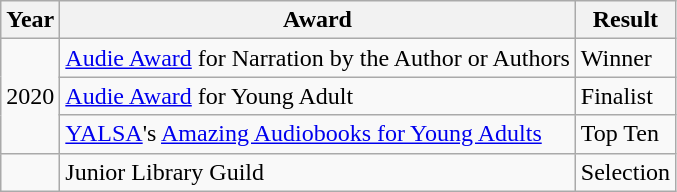<table class="wikitable sortable">
<tr>
<th>Year</th>
<th>Award</th>
<th>Result</th>
</tr>
<tr>
<td rowspan="3">2020</td>
<td><a href='#'>Audie Award</a> for Narration by the Author or Authors</td>
<td>Winner </td>
</tr>
<tr>
<td><a href='#'>Audie Award</a> for Young Adult</td>
<td>Finalist </td>
</tr>
<tr>
<td><a href='#'>YALSA</a>'s <a href='#'>Amazing Audiobooks for Young Adults</a></td>
<td>Top Ten</td>
</tr>
<tr>
<td></td>
<td>Junior Library Guild</td>
<td>Selection </td>
</tr>
</table>
